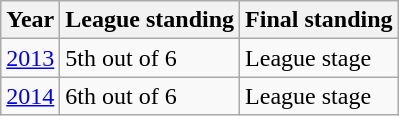<table class="wikitable">
<tr>
<th>Year</th>
<th>League standing</th>
<th>Final standing</th>
</tr>
<tr>
<td><a href='#'>2013</a></td>
<td>5th out of 6</td>
<td>League stage</td>
</tr>
<tr>
<td><a href='#'>2014</a></td>
<td>6th out of 6</td>
<td>League stage</td>
</tr>
</table>
